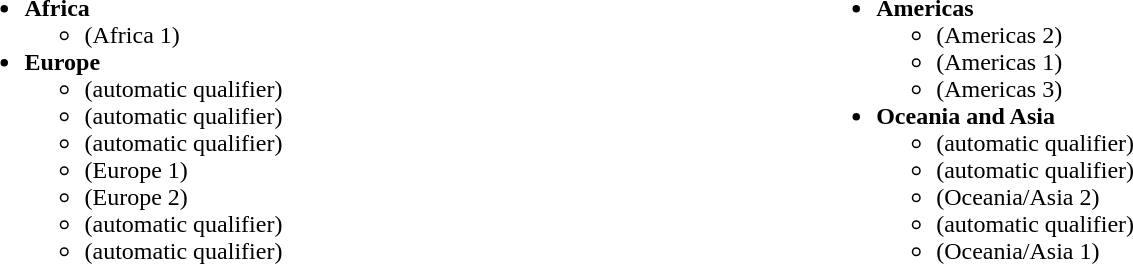<table table width=90%>
<tr>
<td width=50% valign="top"><br><ul><li><strong>Africa</strong><ul><li> (Africa 1)</li></ul></li><li><strong>Europe</strong><ul><li> (automatic qualifier)</li><li> (automatic qualifier)</li><li> (automatic qualifier)</li><li> (Europe 1)</li><li> (Europe 2)</li><li> (automatic qualifier)</li><li> (automatic qualifier)</li></ul></li></ul></td>
<td width=50% valign="top"><br><ul><li><strong>Americas</strong><ul><li> (Americas 2)</li><li> (Americas 1)</li><li> (Americas 3)</li></ul></li><li><strong>Oceania and Asia</strong><ul><li> (automatic qualifier)</li><li> (automatic qualifier)</li><li> (Oceania/Asia 2)</li><li> (automatic qualifier)</li><li> (Oceania/Asia 1)</li></ul></li></ul></td>
</tr>
</table>
